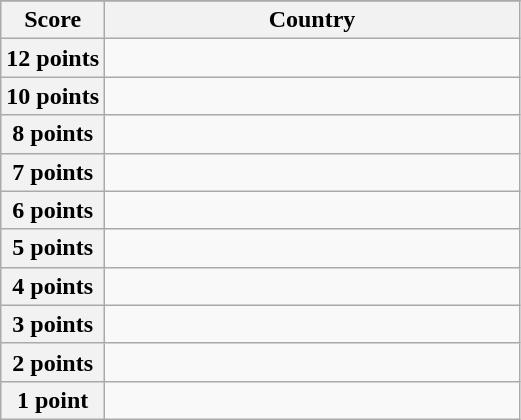<table class="wikitable">
<tr>
</tr>
<tr>
<th scope="col" width="20%">Score</th>
<th scope="col">Country</th>
</tr>
<tr>
<th scope="row">12 points</th>
<td></td>
</tr>
<tr>
<th scope="row">10 points</th>
<td></td>
</tr>
<tr>
<th scope="row">8 points</th>
<td></td>
</tr>
<tr>
<th scope="row">7 points</th>
<td></td>
</tr>
<tr>
<th scope="row">6 points</th>
<td></td>
</tr>
<tr>
<th scope="row">5 points</th>
<td></td>
</tr>
<tr>
<th scope="row">4 points</th>
<td></td>
</tr>
<tr>
<th scope="row">3 points</th>
<td></td>
</tr>
<tr>
<th scope="row">2 points</th>
<td></td>
</tr>
<tr>
<th scope="row">1 point</th>
<td></td>
</tr>
</table>
